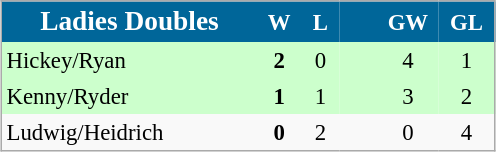<table align=center cellpadding="3" cellspacing="0" style="background: #f9f9f9; border: 1px #aaa solid; border-collapse: collapse; font-size: 95%;" width=330>
<tr bgcolor=#006699 style="color:white;">
<th width=34% style=font-size:120%><strong>Ladies Doubles</strong></th>
<th width=5%>W</th>
<th width=5%>L</th>
<th width=5%></th>
<th width=5%>GW</th>
<th width=5%>GL</th>
</tr>
<tr align=center bgcolor=#ccffcc>
<td align=left> Hickey/Ryan</td>
<td><strong>2</strong></td>
<td>0</td>
<td></td>
<td>4</td>
<td>1</td>
</tr>
<tr align=center bgcolor=#ccffcc>
<td align=left> Kenny/Ryder</td>
<td><strong>1</strong></td>
<td>1</td>
<td></td>
<td>3</td>
<td>2</td>
</tr>
<tr align=center>
<td align=left> Ludwig/Heidrich</td>
<td><strong>0</strong></td>
<td>2</td>
<td></td>
<td>0</td>
<td>4</td>
</tr>
</table>
